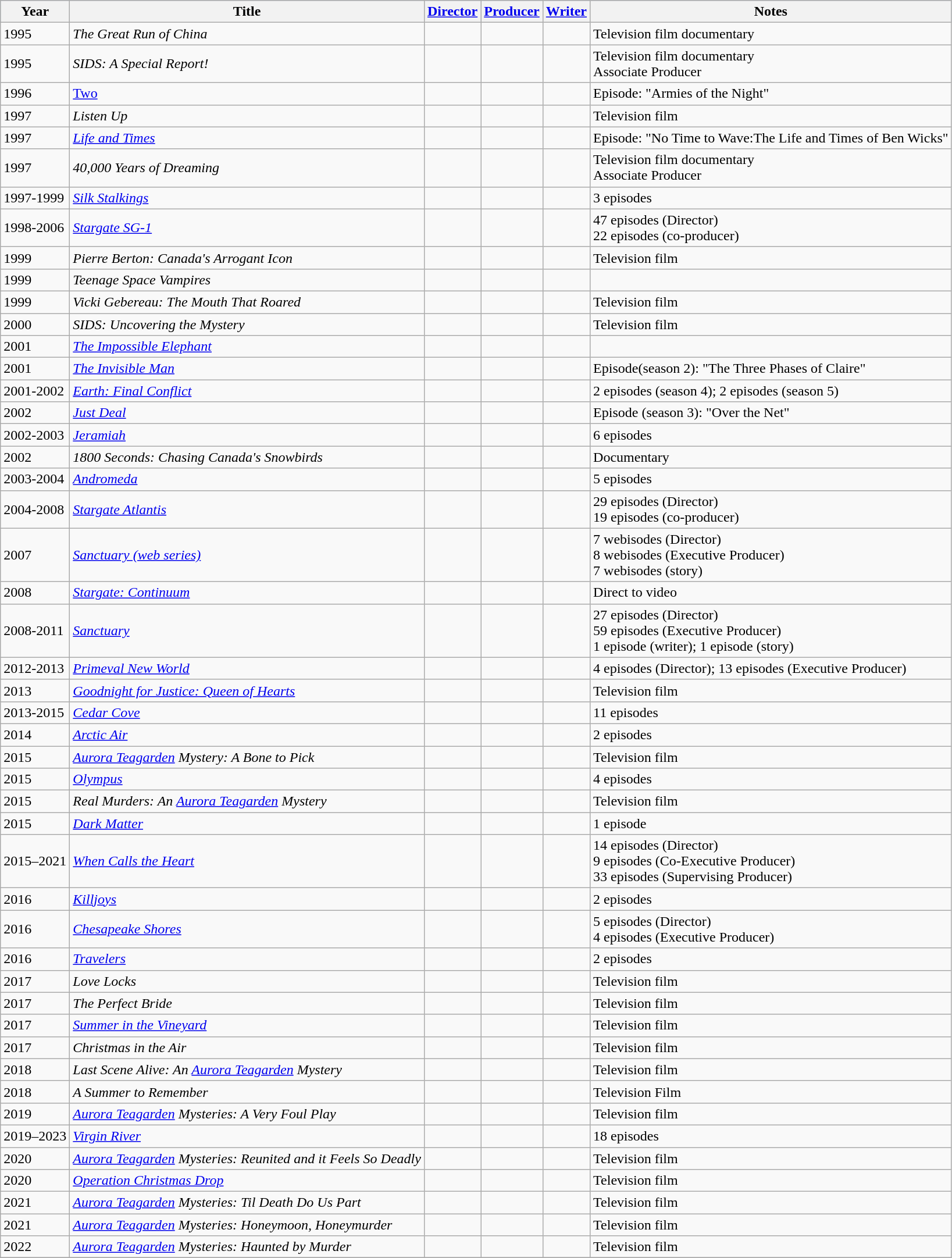<table class="wikitable">
<tr style="background:#b0c4de; text-align:center;">
<th>Year</th>
<th>Title</th>
<th><a href='#'>Director</a></th>
<th><a href='#'>Producer</a></th>
<th><a href='#'>Writer</a></th>
<th>Notes</th>
</tr>
<tr>
<td>1995</td>
<td><em>The Great Run of China</em></td>
<td><div></div></td>
<td></td>
<td><div></div></td>
<td>Television film documentary</td>
</tr>
<tr>
<td>1995</td>
<td><em>SIDS: A Special Report!</em></td>
<td><div></div></td>
<td><div></div></td>
<td></td>
<td>Television film documentary<br>Associate Producer</td>
</tr>
<tr>
<td>1996</td>
<td><a href='#'>Two</a></td>
<td><div></div></td>
<td></td>
<td></td>
<td>Episode: "Armies of the Night"</td>
</tr>
<tr>
<td>1997</td>
<td><em>Listen Up</em></td>
<td><div></div></td>
<td><div></div></td>
<td><div></div></td>
<td>Television film</td>
</tr>
<tr>
<td>1997</td>
<td><em><a href='#'>Life and Times</a></em></td>
<td><div></div></td>
<td></td>
<td><div></div></td>
<td>Episode: "No Time to Wave:The Life and Times of Ben Wicks"</td>
</tr>
<tr>
<td>1997</td>
<td><em>40,000 Years of Dreaming</em></td>
<td></td>
<td><div></div></td>
<td></td>
<td>Television film documentary<br>Associate Producer</td>
</tr>
<tr>
<td>1997-1999</td>
<td><em><a href='#'>Silk Stalkings</a></em></td>
<td><div></div></td>
<td></td>
<td></td>
<td>3 episodes</td>
</tr>
<tr>
<td>1998-2006</td>
<td><em><a href='#'>Stargate SG-1</a></em></td>
<td><div></div></td>
<td><div></div></td>
<td></td>
<td>47 episodes (Director)<br>22 episodes (co-producer)</td>
</tr>
<tr>
<td>1999</td>
<td><em>Pierre Berton: Canada's Arrogant Icon</em></td>
<td><div></div></td>
<td></td>
<td></td>
<td>Television film</td>
</tr>
<tr>
<td>1999</td>
<td><em>Teenage Space Vampires</em></td>
<td><div></div></td>
<td></td>
<td><div></div></td>
<td></td>
</tr>
<tr>
<td>1999</td>
<td><em>Vicki Gebereau: The Mouth That Roared</em></td>
<td><div></div></td>
<td></td>
<td></td>
<td>Television film</td>
</tr>
<tr>
<td>2000</td>
<td><em>SIDS: Uncovering the Mystery</em></td>
<td><div></div></td>
<td></td>
<td><div></div></td>
<td>Television film</td>
</tr>
<tr>
<td>2001</td>
<td><em><a href='#'>The Impossible Elephant</a></em></td>
<td><div></div></td>
<td></td>
<td></td>
<td></td>
</tr>
<tr>
<td>2001</td>
<td><em><a href='#'>The Invisible Man</a></em></td>
<td><div></div></td>
<td></td>
<td></td>
<td>Episode(season 2): "The Three Phases of Claire"</td>
</tr>
<tr>
<td>2001-2002</td>
<td><em><a href='#'>Earth: Final Conflict</a></em></td>
<td><div></div></td>
<td></td>
<td></td>
<td>2 episodes (season 4); 2 episodes (season 5)</td>
</tr>
<tr>
<td>2002</td>
<td><em><a href='#'>Just Deal</a></em></td>
<td><div></div></td>
<td></td>
<td></td>
<td>Episode (season 3): "Over the Net"</td>
</tr>
<tr>
<td>2002-2003</td>
<td><em><a href='#'>Jeramiah</a></em></td>
<td><div></div></td>
<td></td>
<td></td>
<td>6 episodes</td>
</tr>
<tr>
<td>2002</td>
<td><em>1800 Seconds: Chasing Canada's Snowbirds</em></td>
<td></td>
<td></td>
<td><div></div></td>
<td>Documentary</td>
</tr>
<tr>
<td>2003-2004</td>
<td><em><a href='#'>Andromeda</a></em></td>
<td><div></div></td>
<td></td>
<td></td>
<td>5 episodes</td>
</tr>
<tr>
<td>2004-2008</td>
<td><em><a href='#'>Stargate Atlantis</a></em></td>
<td><div></div></td>
<td><div></div></td>
<td></td>
<td>29 episodes (Director)<br>19 episodes (co-producer)</td>
</tr>
<tr>
<td>2007</td>
<td><em><a href='#'>Sanctuary (web series)</a></em></td>
<td><div></div></td>
<td><div></div></td>
<td><div></div></td>
<td>7 webisodes (Director)<br>8 webisodes (Executive Producer)<br>7 webisodes (story)</td>
</tr>
<tr>
<td>2008</td>
<td><em><a href='#'>Stargate: Continuum</a></em></td>
<td><div></div></td>
<td></td>
<td></td>
<td>Direct to video</td>
</tr>
<tr>
<td>2008-2011</td>
<td><em><a href='#'>Sanctuary</a></em></td>
<td><div></div></td>
<td><div></div></td>
<td><div></div></td>
<td>27 episodes (Director)<br>59 episodes (Executive Producer)<br>1 episode (writer); 1 episode (story)</td>
</tr>
<tr>
<td>2012-2013</td>
<td><em><a href='#'>Primeval New World</a></em></td>
<td><div></div></td>
<td><div></div></td>
<td></td>
<td>4 episodes (Director); 13 episodes (Executive Producer)</td>
</tr>
<tr>
<td>2013</td>
<td><em><a href='#'>Goodnight for Justice: Queen of Hearts</a></em></td>
<td><div></div></td>
<td></td>
<td></td>
<td>Television film</td>
</tr>
<tr>
<td>2013-2015</td>
<td><em><a href='#'>Cedar Cove</a></em></td>
<td><div></div></td>
<td></td>
<td></td>
<td>11 episodes</td>
</tr>
<tr>
<td>2014</td>
<td><em><a href='#'>Arctic Air</a></em></td>
<td><div></div></td>
<td></td>
<td></td>
<td>2 episodes</td>
</tr>
<tr>
<td>2015</td>
<td><em><a href='#'>Aurora Teagarden</a> Mystery: A Bone to Pick</em></td>
<td><div></div></td>
<td><div></div></td>
<td></td>
<td>Television film</td>
</tr>
<tr>
<td>2015</td>
<td><em><a href='#'>Olympus</a></em></td>
<td><div></div></td>
<td></td>
<td></td>
<td>4 episodes</td>
</tr>
<tr>
<td>2015</td>
<td><em>Real Murders: An <a href='#'>Aurora Teagarden</a> Mystery</em></td>
<td><div></div></td>
<td><div></div></td>
<td></td>
<td>Television film</td>
</tr>
<tr>
<td>2015</td>
<td><em><a href='#'>Dark Matter</a></em></td>
<td><div></div></td>
<td></td>
<td></td>
<td>1 episode</td>
</tr>
<tr>
<td>2015–2021</td>
<td><em><a href='#'>When Calls the Heart</a></em></td>
<td><div></div></td>
<td><div></div></td>
<td></td>
<td>14 episodes (Director)<br>9 episodes (Co-Executive Producer)<br>33 episodes (Supervising Producer)</td>
</tr>
<tr>
<td>2016</td>
<td><em><a href='#'>Killjoys</a></em></td>
<td><div></div></td>
<td></td>
<td></td>
<td>2 episodes</td>
</tr>
<tr>
<td>2016</td>
<td><em><a href='#'>Chesapeake Shores</a></em></td>
<td><div></div></td>
<td><div></div></td>
<td></td>
<td>5 episodes (Director)<br>4 episodes (Executive Producer)</td>
</tr>
<tr>
<td>2016</td>
<td><em><a href='#'>Travelers</a></em></td>
<td><div></div></td>
<td></td>
<td></td>
<td>2 episodes</td>
</tr>
<tr>
<td>2017</td>
<td><em>Love Locks</em></td>
<td><div></div></td>
<td></td>
<td></td>
<td>Television film</td>
</tr>
<tr>
<td>2017</td>
<td><em>The Perfect Bride</em></td>
<td><div></div></td>
<td></td>
<td></td>
<td>Television film</td>
</tr>
<tr>
<td>2017</td>
<td><em><a href='#'>Summer in the Vineyard</a></em></td>
<td><div></div></td>
<td></td>
<td></td>
<td>Television film</td>
</tr>
<tr>
<td>2017</td>
<td><em>Christmas in the Air</em></td>
<td><div></div></td>
<td></td>
<td></td>
<td>Television film</td>
</tr>
<tr>
<td>2018</td>
<td><em>Last Scene Alive: An <a href='#'>Aurora Teagarden</a> Mystery</em></td>
<td><div></div></td>
<td><div></div></td>
<td></td>
<td>Television film</td>
</tr>
<tr>
<td>2018</td>
<td><em>A Summer to Remember</em></td>
<td><div></div></td>
<td></td>
<td></td>
<td>Television Film</td>
</tr>
<tr>
<td>2019</td>
<td><em><a href='#'>Aurora Teagarden</a> Mysteries: A Very Foul Play</em></td>
<td><div></div></td>
<td></td>
<td></td>
<td>Television film</td>
</tr>
<tr>
<td>2019–2023</td>
<td><em><a href='#'>Virgin River</a></em></td>
<td><div></div></td>
<td></td>
<td></td>
<td>18 episodes</td>
</tr>
<tr>
<td>2020</td>
<td><em><a href='#'>Aurora Teagarden</a> Mysteries: Reunited and it Feels So Deadly</em></td>
<td><div></div></td>
<td></td>
<td></td>
<td>Television film</td>
</tr>
<tr>
<td>2020</td>
<td><em><a href='#'>Operation Christmas Drop</a></em></td>
<td><div></div></td>
<td></td>
<td></td>
<td>Television film</td>
</tr>
<tr>
<td>2021</td>
<td><em><a href='#'>Aurora Teagarden</a> Mysteries: Til Death Do Us Part</em></td>
<td><div></div></td>
<td></td>
<td></td>
<td>Television film</td>
</tr>
<tr>
<td>2021</td>
<td><em><a href='#'>Aurora Teagarden</a> Mysteries: Honeymoon, Honeymurder</em></td>
<td><div></div></td>
<td></td>
<td></td>
<td>Television film</td>
</tr>
<tr>
<td>2022</td>
<td><em><a href='#'>Aurora Teagarden</a> Mysteries: Haunted by Murder</em></td>
<td><div></div></td>
<td><div></div></td>
<td></td>
<td>Television film</td>
</tr>
<tr>
</tr>
</table>
